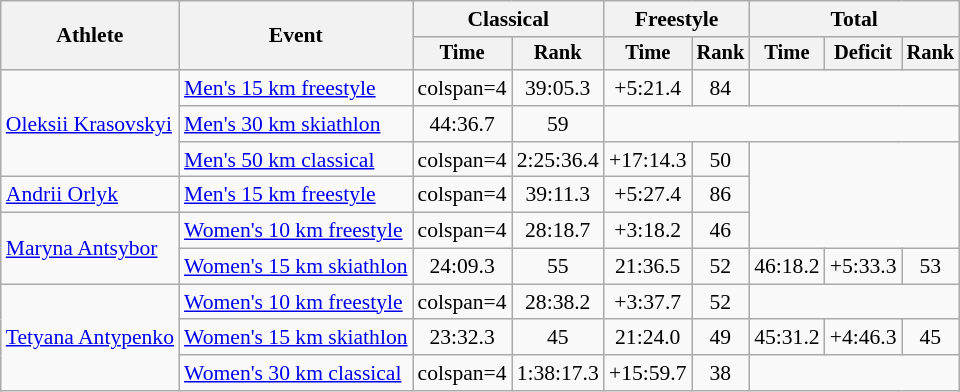<table class="wikitable" style="font-size:90%">
<tr>
<th rowspan=2>Athlete</th>
<th rowspan=2>Event</th>
<th colspan=2>Classical</th>
<th colspan=2>Freestyle</th>
<th colspan=3>Total</th>
</tr>
<tr style="font-size:95%">
<th>Time</th>
<th>Rank</th>
<th>Time</th>
<th>Rank</th>
<th>Time</th>
<th>Deficit</th>
<th>Rank</th>
</tr>
<tr align=center>
<td align=left rowspan=3><a href='#'>Oleksii Krasovskyi</a></td>
<td align=left><a href='#'>Men's 15 km freestyle</a></td>
<td>colspan=4 </td>
<td>39:05.3</td>
<td>+5:21.4</td>
<td>84</td>
</tr>
<tr align=center>
<td align=left><a href='#'>Men's 30 km skiathlon</a></td>
<td>44:36.7</td>
<td>59</td>
<td colspan=5></td>
</tr>
<tr align=center>
<td align=left><a href='#'>Men's 50 km classical</a></td>
<td>colspan=4 </td>
<td>2:25:36.4</td>
<td>+17:14.3</td>
<td>50</td>
</tr>
<tr align=center>
<td align=left><a href='#'>Andrii Orlyk</a></td>
<td align=left><a href='#'>Men's 15 km freestyle</a></td>
<td>colspan=4 </td>
<td>39:11.3</td>
<td>+5:27.4</td>
<td>86</td>
</tr>
<tr align=center>
<td align=left rowspan=2><a href='#'>Maryna Antsybor</a></td>
<td align=left><a href='#'>Women's 10 km freestyle</a></td>
<td>colspan=4 </td>
<td>28:18.7</td>
<td>+3:18.2</td>
<td>46</td>
</tr>
<tr align=center>
<td align=left><a href='#'>Women's 15 km skiathlon</a></td>
<td>24:09.3</td>
<td>55</td>
<td>21:36.5</td>
<td>52</td>
<td>46:18.2</td>
<td>+5:33.3</td>
<td>53</td>
</tr>
<tr align=center>
<td align=left rowspan=3><a href='#'>Tetyana Antypenko</a></td>
<td align=left><a href='#'>Women's 10 km freestyle</a></td>
<td>colspan=4 </td>
<td>28:38.2</td>
<td>+3:37.7</td>
<td>52</td>
</tr>
<tr align=center>
<td align=left><a href='#'>Women's 15 km skiathlon</a></td>
<td>23:32.3</td>
<td>45</td>
<td>21:24.0</td>
<td>49</td>
<td>45:31.2</td>
<td>+4:46.3</td>
<td>45</td>
</tr>
<tr align=center>
<td align=left><a href='#'>Women's 30 km classical</a></td>
<td>colspan=4 </td>
<td>1:38:17.3</td>
<td>+15:59.7</td>
<td>38</td>
</tr>
</table>
